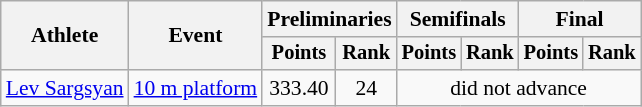<table class=wikitable style="font-size:90%;">
<tr>
<th rowspan="2">Athlete</th>
<th rowspan="2">Event</th>
<th colspan="2">Preliminaries</th>
<th colspan="2">Semifinals</th>
<th colspan="2">Final</th>
</tr>
<tr style="font-size:95%">
<th>Points</th>
<th>Rank</th>
<th>Points</th>
<th>Rank</th>
<th>Points</th>
<th>Rank</th>
</tr>
<tr align=center>
<td align=left><a href='#'>Lev Sargsyan</a></td>
<td align=left><a href='#'>10 m platform</a></td>
<td>333.40</td>
<td>24</td>
<td colspan=4>did not advance</td>
</tr>
</table>
